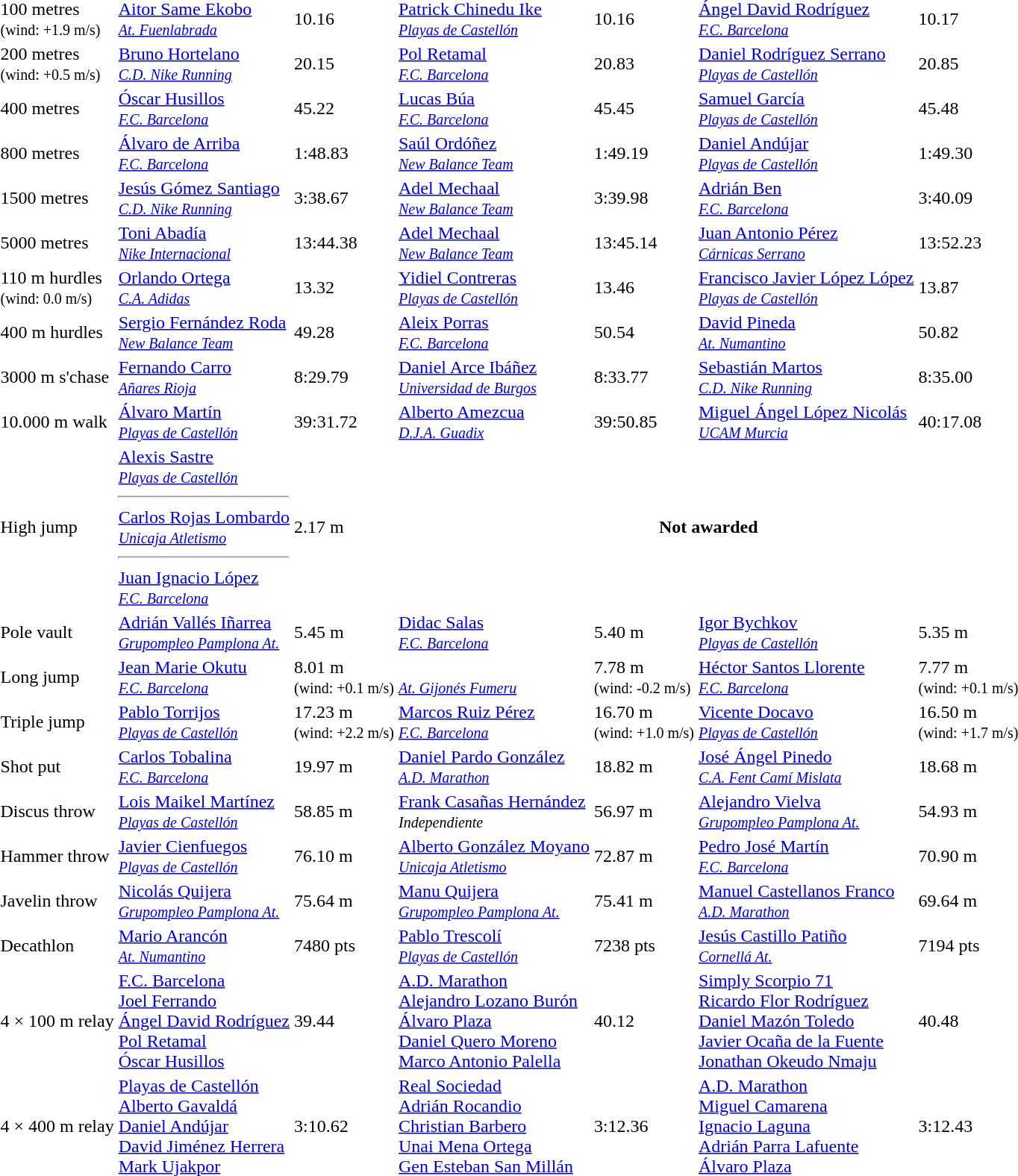<table>
<tr>
<td>100 metres<br><small>(wind: +1.9 m/s)</small></td>
<td><a href='#'>Aitor Same Ekobo</a><br><small><a href='#'><em>At. Fuenlabrada</em></a></small></td>
<td>10.16 </td>
<td><a href='#'>Patrick Chinedu Ike</a><br><small><a href='#'><em>Playas de Castellón</em></a></small></td>
<td>10.16 </td>
<td><a href='#'>Ángel David Rodríguez</a><br><small><a href='#'><em>F.C. Barcelona</em></a></small></td>
<td>10.17</td>
</tr>
<tr>
<td>200 metres<br><small>(wind: +0.5 m/s)</small></td>
<td><a href='#'>Bruno Hortelano</a><br><small><em><a href='#'>C.D. Nike Running</a></em></small></td>
<td>20.15</td>
<td><a href='#'>Pol Retamal</a><br><small><a href='#'><em>F.C. Barcelona</em></a></small></td>
<td>20.83</td>
<td><a href='#'>Daniel Rodríguez Serrano</a><br><small><a href='#'><em>Playas de Castellón</em></a></small></td>
<td>20.85</td>
</tr>
<tr>
<td>400 metres</td>
<td><a href='#'>Óscar Husillos</a><br><small><a href='#'><em>F.C. Barcelona</em></a></small></td>
<td>45.22</td>
<td><a href='#'>Lucas Búa</a><br><small><a href='#'><em>F.C. Barcelona</em></a></small></td>
<td>45.45</td>
<td><a href='#'>Samuel García</a><br><small><a href='#'><em>Playas de Castellón</em></a></small></td>
<td>45.48</td>
</tr>
<tr>
<td>800 metres</td>
<td><a href='#'>Álvaro de Arriba</a><br><small><a href='#'><em>F.C. Barcelona</em></a></small></td>
<td>1:48.83</td>
<td><a href='#'>Saúl Ordóñez</a><br><small><em><a href='#'>New Balance Team</a></em></small></td>
<td>1:49.19</td>
<td><a href='#'>Daniel Andújar</a><br><small><a href='#'><em>Playas de Castellón</em></a></small></td>
<td>1:49.30</td>
</tr>
<tr>
<td>1500 metres</td>
<td><a href='#'>Jesús Gómez Santiago</a><br><small><em><a href='#'>C.D. Nike Running</a></em></small></td>
<td>3:38.67</td>
<td><a href='#'>Adel Mechaal</a><br><small><em><a href='#'>New Balance Team</a></em></small></td>
<td>3:39.98</td>
<td><a href='#'>Adrián Ben</a><br><small><a href='#'><em>F.C. Barcelona</em></a></small></td>
<td>3:40.09</td>
</tr>
<tr>
<td>5000 metres</td>
<td><a href='#'>Toni Abadía</a><br><small><a href='#'><em>Nike Internacional</em></a></small></td>
<td>13:44.38</td>
<td><a href='#'>Adel Mechaal</a><br><small><em><a href='#'>New Balance Team</a></em></small></td>
<td>13:45.14</td>
<td><a href='#'>Juan Antonio Pérez</a><br><small><a href='#'><em>Cárnicas Serrano</em></a></small></td>
<td>13:52.23</td>
</tr>
<tr>
<td>110 m hurdles<br><small>(wind: 0.0 m/s)</small></td>
<td><a href='#'>Orlando Ortega</a><br><small><a href='#'><em>C.A. Adidas</em></a></small></td>
<td>13.32</td>
<td><a href='#'>Yidiel Contreras</a><br><small><a href='#'><em>Playas de Castellón</em></a></small></td>
<td>13.46</td>
<td><a href='#'>Francisco Javier López López</a><br><small><a href='#'><em>Playas de Castellón</em></a></small></td>
<td>13.87</td>
</tr>
<tr>
<td>400 m hurdles</td>
<td><a href='#'>Sergio Fernández Roda</a><br><small><em><a href='#'>New Balance Team</a></em></small></td>
<td>49.28</td>
<td><a href='#'>Aleix Porras</a><br><small><a href='#'><em>F.C. Barcelona</em></a></small></td>
<td>50.54 </td>
<td><a href='#'>David Pineda</a><br><small><a href='#'><em>At. Numantino</em></a></small></td>
<td>50.82</td>
</tr>
<tr>
<td>3000 m s'chase</td>
<td><a href='#'>Fernando Carro</a><br><small><em><a href='#'>Añares Rioja</a></em></small></td>
<td>8:29.79</td>
<td><a href='#'>Daniel Arce Ibáñez</a><br><small><a href='#'><em>Universidad de Burgos</em></a></small></td>
<td>8:33.77</td>
<td><a href='#'>Sebastián Martos</a><br><small><em><a href='#'>C.D. Nike Running</a></em></small></td>
<td>8:35.00</td>
</tr>
<tr>
<td>10.000 m walk</td>
<td><a href='#'>Álvaro Martín</a><br><small><a href='#'><em>Playas de Castellón</em></a></small></td>
<td>39:31.72</td>
<td><a href='#'>Alberto Amezcua</a><br><small><a href='#'><em>D.J.A. Guadix</em></a></small></td>
<td>39:50.85</td>
<td><a href='#'>Miguel Ángel López Nicolás</a><br><small><a href='#'><em>UCAM Murcia</em></a></small></td>
<td>40:17.08</td>
</tr>
<tr>
<td>High jump</td>
<td><a href='#'>Alexis Sastre</a><br><small><a href='#'><em>Playas de Castellón</em></a></small><hr><a href='#'>Carlos Rojas Lombardo</a><br><small><em><a href='#'>Unicaja Atletismo</a></em></small><hr><a href='#'>Juan Ignacio López</a><br><small><a href='#'><em>F.C. Barcelona</em></a></small></td>
<td>2.17 m</td>
<th colspan=4>Not awarded</th>
</tr>
<tr>
<td>Pole vault</td>
<td><a href='#'>Adrián Vallés Iñarrea</a><br><small><a href='#'><em>Grupompleo Pamplona At.</em></a></small></td>
<td>5.45 m</td>
<td><a href='#'>Didac Salas</a><br><small><a href='#'><em>F.C. Barcelona</em></a></small></td>
<td>5.40 m</td>
<td><a href='#'>Igor Bychkov</a><br><small><a href='#'><em>Playas de Castellón</em></a></small></td>
<td>5.35 m</td>
</tr>
<tr>
<td>Long jump</td>
<td><a href='#'>Jean Marie Okutu</a><br><small><a href='#'><em>F.C. Barcelona</em></a></small></td>
<td>8.01 m<br><small>(wind: +0.1 m/s)</small></td>
<td><br><small><em><a href='#'>At. Gijonés Fumeru</a></em></small></td>
<td>7.78 m <br><small>(wind: -0.2 m/s)</small></td>
<td><a href='#'>Héctor Santos Llorente</a><br><small><a href='#'><em>F.C. Barcelona</em></a></small></td>
<td>7.77 m<br><small>(wind: +0.1 m/s)</small></td>
</tr>
<tr>
<td>Triple jump</td>
<td><a href='#'>Pablo Torrijos</a><br><small><a href='#'><em>Playas de Castellón</em></a></small></td>
<td>17.23 m <br><small>(wind: +2.2 m/s)</small></td>
<td><a href='#'>Marcos Ruiz Pérez</a><br><small><a href='#'><em>F.C. Barcelona</em></a></small></td>
<td>16.70 m<br><small>(wind: +1.0 m/s)</small></td>
<td><a href='#'>Vicente Docavo</a><br><small><a href='#'><em>Playas de Castellón</em></a></small></td>
<td>16.50 m<br><small>(wind: +1.7 m/s)</small></td>
</tr>
<tr>
<td>Shot put</td>
<td><a href='#'>Carlos Tobalina</a><br><small><a href='#'><em>F.C. Barcelona</em></a></small></td>
<td>19.97 m</td>
<td><a href='#'>Daniel Pardo González</a><br><small><a href='#'><em>A.D. Marathon</em></a></small></td>
<td>18.82 m </td>
<td><a href='#'>José Ángel Pinedo</a><br><small><a href='#'><em>C.A. Fent Camí Mislata</em></a></small></td>
<td>18.68 m</td>
</tr>
<tr>
<td>Discus throw</td>
<td><a href='#'>Lois Maikel Martínez</a><br><small><a href='#'><em>Playas de Castellón</em></a></small></td>
<td>58.85 m</td>
<td><a href='#'>Frank Casañas Hernández</a><br><small><em>Independiente</em></small></td>
<td>56.97 m</td>
<td><a href='#'>Alejandro Vielva</a><br><small><a href='#'><em>Grupompleo Pamplona At.</em></a></small></td>
<td>54.93 m</td>
</tr>
<tr>
<td>Hammer throw</td>
<td><a href='#'>Javier Cienfuegos</a><br><small><a href='#'><em>Playas de Castellón</em></a></small></td>
<td>76.10 m</td>
<td><a href='#'>Alberto González Moyano</a><br><small><em><a href='#'>Unicaja Atletismo</a></em></small></td>
<td>72.87 m</td>
<td><a href='#'>Pedro José Martín</a><br><small><a href='#'><em>F.C. Barcelona</em></a></small></td>
<td>70.90 m</td>
</tr>
<tr>
<td>Javelin throw</td>
<td><a href='#'>Nicolás Quijera</a><br><small><a href='#'><em>Grupompleo Pamplona At.</em></a></small></td>
<td>75.64 m</td>
<td><a href='#'>Manu Quijera</a><br><small><a href='#'><em>Grupompleo Pamplona At.</em></a></small></td>
<td>75.41 m </td>
<td><a href='#'>Manuel Castellanos Franco</a><br><small><a href='#'><em>A.D. Marathon</em></a></small></td>
<td>69.64 m </td>
</tr>
<tr>
<td>Decathlon</td>
<td><a href='#'>Mario Arancón</a><br><small><a href='#'><em>At. Numantino</em></a></small></td>
<td>7480 pts</td>
<td><a href='#'>Pablo Trescolí</a><br><small><a href='#'><em>Playas de Castellón</em></a></small></td>
<td>7238 pts</td>
<td><a href='#'>Jesús Castillo Patiño</a><br><small><a href='#'><em>Cornellá At.</em></a></small></td>
<td>7194 pts</td>
</tr>
<tr>
<td>4 × 100 m relay</td>
<td><a href='#'>F.C. Barcelona</a><br><a href='#'>Joel Ferrando</a><br><a href='#'>Ángel David Rodríguez</a><br><a href='#'>Pol Retamal</a><br><a href='#'>Óscar Husillos</a></td>
<td>39.44 </td>
<td><a href='#'>A.D. Marathon</a><br><a href='#'>Alejandro Lozano Burón</a><br><a href='#'>Álvaro Plaza</a><br><a href='#'>Daniel Quero Moreno</a><br><a href='#'>Marco Antonio Palella</a></td>
<td>40.12</td>
<td><a href='#'>Simply Scorpio 71</a><br><a href='#'>Ricardo Flor Rodríguez</a><br><a href='#'>Daniel Mazón Toledo</a><br><a href='#'>Javier Ocaña de la Fuente</a><br><a href='#'>Jonathan Okeudo Nmaju</a></td>
<td>40.48</td>
</tr>
<tr>
<td>4 × 400 m relay</td>
<td><a href='#'>Playas de Castellón</a><br><a href='#'>Alberto Gavaldá</a><br><a href='#'>Daniel Andújar</a><br><a href='#'>David Jiménez Herrera</a><br><a href='#'>Mark Ujakpor</a></td>
<td>3:10.62</td>
<td><a href='#'>Real Sociedad</a><br><a href='#'>Adrián Rocandio</a><br><a href='#'>Christian Barbero</a><br><a href='#'>Unai Mena Ortega</a><br><a href='#'>Gen Esteban San Millán</a></td>
<td>3:12.36</td>
<td><a href='#'>A.D. Marathon</a><br><a href='#'>Miguel Camarena</a><br><a href='#'>Ignacio Laguna</a><br><a href='#'>Adrián Parra Lafuente</a><br><a href='#'>Álvaro Plaza</a></td>
<td>3:12.43</td>
</tr>
</table>
